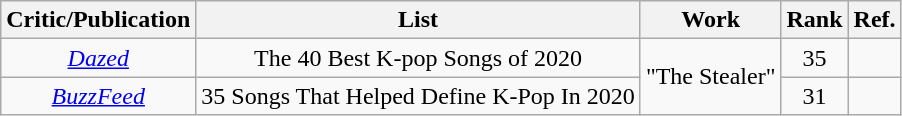<table class="sortable wikitable" style="text-align:center">
<tr>
<th>Critic/Publication</th>
<th>List</th>
<th>Work</th>
<th>Rank</th>
<th class="unsortable">Ref.</th>
</tr>
<tr>
<td><em><a href='#'>Dazed</a></em></td>
<td>The 40 Best K-pop Songs of 2020</td>
<td rowspan="2">"The Stealer"</td>
<td>35</td>
<td></td>
</tr>
<tr>
<td><em><a href='#'>BuzzFeed</a></em></td>
<td>35 Songs That Helped Define K-Pop In 2020</td>
<td>31</td>
<td></td>
</tr>
</table>
